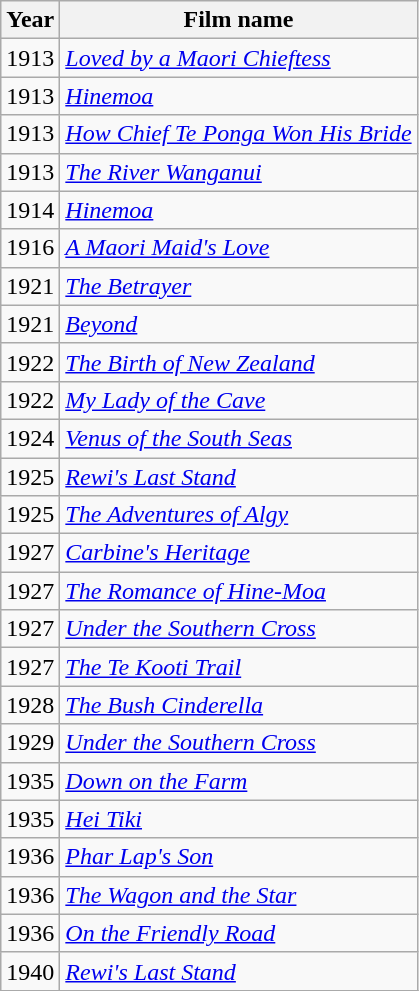<table class="sortable wikitable">
<tr>
<th>Year</th>
<th>Film name</th>
</tr>
<tr>
<td>1913</td>
<td><em><a href='#'>Loved by a Maori Chieftess</a></em></td>
</tr>
<tr>
<td>1913</td>
<td><em><a href='#'>Hinemoa</a></em></td>
</tr>
<tr>
<td>1913</td>
<td><em><a href='#'>How Chief Te Ponga Won His Bride</a></em></td>
</tr>
<tr>
<td>1913</td>
<td><em><a href='#'>The River Wanganui</a></em></td>
</tr>
<tr>
<td>1914</td>
<td><em><a href='#'>Hinemoa</a></em></td>
</tr>
<tr>
<td>1916</td>
<td><em><a href='#'>A Maori Maid's Love</a></em></td>
</tr>
<tr>
<td>1921</td>
<td><em><a href='#'>The Betrayer</a></em></td>
</tr>
<tr>
<td>1921</td>
<td><em><a href='#'>Beyond</a></em></td>
</tr>
<tr>
<td>1922</td>
<td><em><a href='#'>The Birth of New Zealand</a></em></td>
</tr>
<tr>
<td>1922</td>
<td><em><a href='#'>My Lady of the Cave</a></em></td>
</tr>
<tr>
<td>1924</td>
<td><em><a href='#'>Venus of the South Seas</a></em></td>
</tr>
<tr>
<td>1925</td>
<td><em><a href='#'>Rewi's Last Stand</a></em></td>
</tr>
<tr>
<td>1925</td>
<td><em><a href='#'>The Adventures of Algy</a></em></td>
</tr>
<tr>
<td>1927</td>
<td><em><a href='#'>Carbine's Heritage</a></em></td>
</tr>
<tr>
<td>1927</td>
<td><em><a href='#'>The Romance of Hine-Moa</a></em></td>
</tr>
<tr>
<td>1927</td>
<td><em><a href='#'>Under the Southern Cross</a></em></td>
</tr>
<tr>
<td>1927</td>
<td><em><a href='#'>The Te Kooti Trail</a></em></td>
</tr>
<tr>
<td>1928</td>
<td><em><a href='#'>The Bush Cinderella</a></em></td>
</tr>
<tr>
<td>1929</td>
<td><em><a href='#'>Under the Southern Cross</a></em></td>
</tr>
<tr>
<td>1935</td>
<td><em><a href='#'>Down on the Farm</a></em></td>
</tr>
<tr>
<td>1935</td>
<td><em><a href='#'>Hei Tiki</a></em></td>
</tr>
<tr>
<td>1936</td>
<td><em><a href='#'>Phar Lap's Son</a></em></td>
</tr>
<tr>
<td>1936</td>
<td><em><a href='#'>The Wagon and the Star</a></em></td>
</tr>
<tr>
<td>1936</td>
<td><em><a href='#'>On the Friendly Road</a></em></td>
</tr>
<tr>
<td>1940</td>
<td><em><a href='#'>Rewi's Last Stand</a></em></td>
</tr>
<tr>
</tr>
</table>
